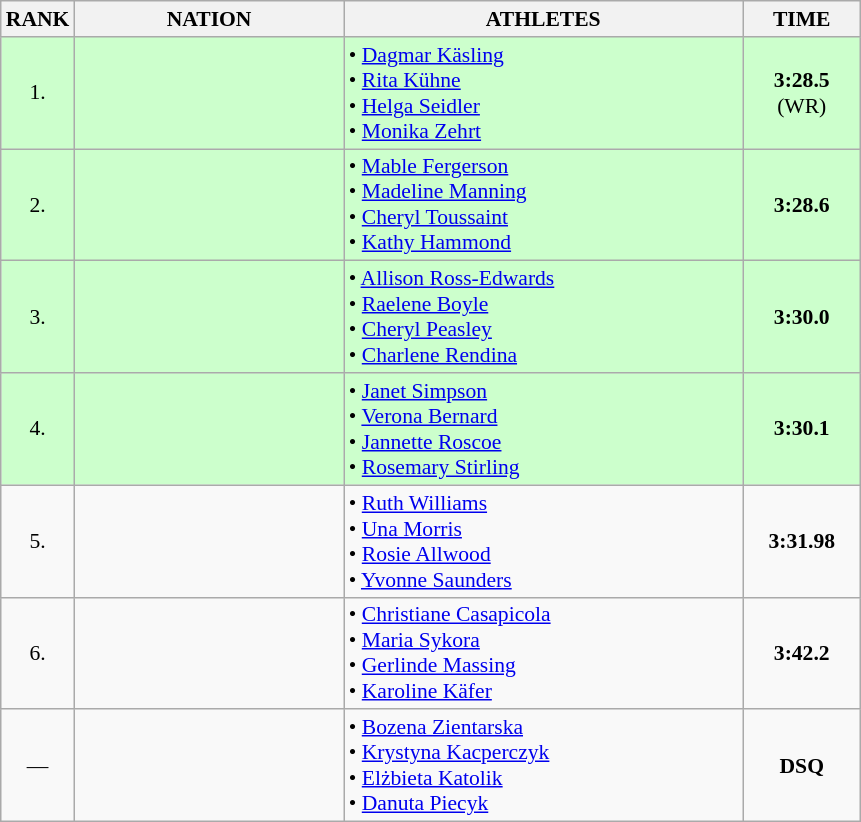<table class="wikitable" style="border-collapse: collapse; font-size: 90%;">
<tr>
<th>RANK</th>
<th style="width: 12em">NATION</th>
<th style="width: 18em">ATHLETES</th>
<th style="width: 5em">TIME</th>
</tr>
<tr style="background:#ccffcc;">
<td align="center">1.</td>
<td align="center"></td>
<td>• <a href='#'>Dagmar Käsling</a><br>• <a href='#'>Rita Kühne</a><br>• <a href='#'>Helga Seidler</a><br>• <a href='#'>Monika Zehrt</a></td>
<td align="center"><strong>3:28.5</strong><br>(WR)</td>
</tr>
<tr style="background:#ccffcc;">
<td align="center">2.</td>
<td align="center"></td>
<td>• <a href='#'>Mable Fergerson</a><br>• <a href='#'>Madeline Manning</a><br>• <a href='#'>Cheryl Toussaint</a><br>• <a href='#'>Kathy Hammond</a></td>
<td align="center"><strong>3:28.6</strong></td>
</tr>
<tr style="background:#ccffcc;">
<td align="center">3.</td>
<td align="center"></td>
<td>• <a href='#'>Allison Ross-Edwards</a><br>• <a href='#'>Raelene Boyle</a><br>• <a href='#'>Cheryl Peasley</a><br>• <a href='#'>Charlene Rendina</a></td>
<td align="center"><strong>3:30.0</strong></td>
</tr>
<tr style="background:#ccffcc;">
<td align="center">4.</td>
<td align="center"></td>
<td>• <a href='#'>Janet Simpson</a> <br>• <a href='#'>Verona Bernard</a><br>• <a href='#'>Jannette Roscoe</a><br>• <a href='#'>Rosemary Stirling</a></td>
<td align="center"><strong>3:30.1</strong></td>
</tr>
<tr>
<td align="center">5.</td>
<td align="center"></td>
<td>• <a href='#'>Ruth Williams</a><br>• <a href='#'>Una Morris</a><br>• <a href='#'>Rosie Allwood</a><br>• <a href='#'>Yvonne Saunders</a></td>
<td align="center"><strong>3:31.98</strong></td>
</tr>
<tr>
<td align="center">6.</td>
<td align="center"></td>
<td>• <a href='#'>Christiane Casapicola</a><br>• <a href='#'>Maria Sykora</a><br>• <a href='#'>Gerlinde Massing</a><br>• <a href='#'>Karoline Käfer</a></td>
<td align="center"><strong>3:42.2</strong></td>
</tr>
<tr>
<td align="center">—</td>
<td align="center"></td>
<td>• <a href='#'>Bozena Zientarska</a><br>• <a href='#'>Krystyna Kacperczyk</a><br>• <a href='#'>Elżbieta Katolik</a><br>• <a href='#'>Danuta Piecyk</a></td>
<td align="center"><strong>DSQ</strong></td>
</tr>
</table>
